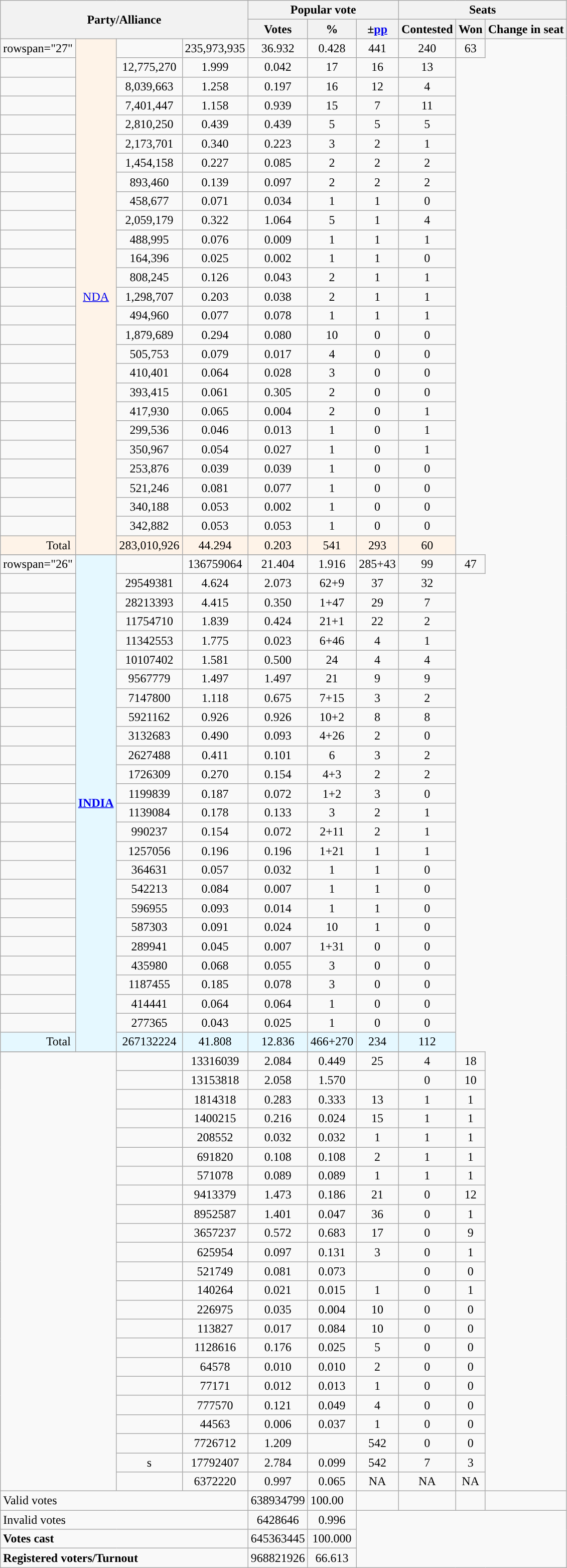<table class="wikitable sortable" style="text-align:center;">
<tr>
<th colspan="4" rowspan="2">Party/Alliance</th>
<th colspan="3">Popular vote</th>
<th colspan="3">Seats</th>
</tr>
<tr>
<th>Votes</th>
<th>%</th>
<th>±<a href='#'>pp</a></th>
<th>Contested</th>
<th>Won</th>
<th>Change in seat</th>
</tr>
<tr>
<td>rowspan="27" </td>
<td rowspan="27" style="background:#FEF3E8"><a href='#'>NDA</a></td>
<td></td>
<td>235,973,935</td>
<td>36.932</td>
<td>0.428</td>
<td>441</td>
<td>240</td>
<td>63</td>
</tr>
<tr>
<td></td>
<td>12,775,270</td>
<td>1.999</td>
<td>0.042</td>
<td>17</td>
<td>16</td>
<td>13</td>
</tr>
<tr>
<td></td>
<td>8,039,663</td>
<td>1.258</td>
<td>0.197</td>
<td>16</td>
<td>12</td>
<td>4</td>
</tr>
<tr>
<td></td>
<td>7,401,447</td>
<td>1.158</td>
<td>0.939</td>
<td>15</td>
<td>7</td>
<td>11</td>
</tr>
<tr>
<td></td>
<td>2,810,250</td>
<td>0.439</td>
<td>0.439</td>
<td>5</td>
<td>5</td>
<td>5</td>
</tr>
<tr>
<td></td>
<td>2,173,701</td>
<td>0.340</td>
<td>0.223</td>
<td>3</td>
<td>2</td>
<td>1</td>
</tr>
<tr>
<td></td>
<td>1,454,158</td>
<td>0.227</td>
<td>0.085</td>
<td>2</td>
<td>2</td>
<td>2</td>
</tr>
<tr>
<td></td>
<td>893,460</td>
<td>0.139</td>
<td>0.097</td>
<td>2</td>
<td>2</td>
<td>2</td>
</tr>
<tr>
<td></td>
<td>458,677</td>
<td>0.071</td>
<td>0.034</td>
<td>1</td>
<td>1</td>
<td>0</td>
</tr>
<tr>
<td></td>
<td>2,059,179</td>
<td>0.322</td>
<td>1.064</td>
<td>5</td>
<td>1</td>
<td>4</td>
</tr>
<tr>
<td></td>
<td>488,995</td>
<td>0.076</td>
<td>0.009</td>
<td>1</td>
<td>1</td>
<td>1</td>
</tr>
<tr>
<td></td>
<td>164,396</td>
<td>0.025</td>
<td>0.002</td>
<td>1</td>
<td>1</td>
<td>0</td>
</tr>
<tr>
<td></td>
<td>808,245</td>
<td>0.126</td>
<td>0.043</td>
<td>2</td>
<td>1</td>
<td>1</td>
</tr>
<tr>
<td></td>
<td>1,298,707</td>
<td>0.203</td>
<td>0.038</td>
<td>2</td>
<td>1</td>
<td>1</td>
</tr>
<tr>
<td></td>
<td>494,960</td>
<td>0.077</td>
<td>0.078</td>
<td>1</td>
<td>1</td>
<td>1</td>
</tr>
<tr>
<td></td>
<td>1,879,689</td>
<td>0.294</td>
<td>0.080</td>
<td>10</td>
<td>0</td>
<td>0</td>
</tr>
<tr>
<td></td>
<td>505,753</td>
<td>0.079</td>
<td>0.017</td>
<td>4</td>
<td>0</td>
<td>0</td>
</tr>
<tr>
<td></td>
<td>410,401</td>
<td>0.064</td>
<td>0.028</td>
<td>3</td>
<td>0</td>
<td>0</td>
</tr>
<tr>
<td></td>
<td>393,415</td>
<td>0.061</td>
<td>0.305</td>
<td>2</td>
<td>0</td>
<td>0</td>
</tr>
<tr>
<td></td>
<td>417,930</td>
<td>0.065</td>
<td>0.004</td>
<td>2</td>
<td>0</td>
<td>1</td>
</tr>
<tr>
<td></td>
<td>299,536</td>
<td>0.046</td>
<td>0.013</td>
<td>1</td>
<td>0</td>
<td>1</td>
</tr>
<tr>
<td></td>
<td>350,967</td>
<td>0.054</td>
<td>0.027</td>
<td>1</td>
<td>0</td>
<td>1</td>
</tr>
<tr>
<td></td>
<td>253,876</td>
<td>0.039</td>
<td>0.039</td>
<td>1</td>
<td>0</td>
<td>0</td>
</tr>
<tr>
<td></td>
<td>521,246</td>
<td>0.081</td>
<td>0.077</td>
<td>1</td>
<td>0</td>
<td>0</td>
</tr>
<tr>
<td></td>
<td>340,188</td>
<td>0.053</td>
<td>0.002</td>
<td>1</td>
<td>0</td>
<td>0</td>
</tr>
<tr>
<td></td>
<td>342,882</td>
<td>0.053</td>
<td>0.053</td>
<td>1</td>
<td>0</td>
<td>0</td>
</tr>
<tr>
<td colspan="2" style="background:#FEF3E8">Total</td>
<td style="background:#FEF3E8">283,010,926</td>
<td style="background:#FEF3E8">44.294</td>
<td style="background:#FEF3E8">0.203</td>
<td style="background:#FEF3E8">541</td>
<td style="background:#FEF3E8">293</td>
<td style="background:#FEF3E8">60</td>
</tr>
<tr>
</tr>
<tr>
<td>rowspan="26" </td>
<th rowspan="26" style="background:#E5F8FF"><a href='#'>INDIA</a></th>
<td></td>
<td>136759064</td>
<td>21.404</td>
<td>1.916</td>
<td>285+43</td>
<td>99</td>
<td>47</td>
</tr>
<tr>
<td></td>
<td>29549381</td>
<td>4.624</td>
<td>2.073</td>
<td>62+9</td>
<td>37</td>
<td>32</td>
</tr>
<tr>
<td></td>
<td>28213393</td>
<td>4.415</td>
<td>0.350</td>
<td>1+47</td>
<td>29</td>
<td>7</td>
</tr>
<tr>
<td></td>
<td>11754710</td>
<td>1.839</td>
<td>0.424</td>
<td>21+1</td>
<td>22</td>
<td>2</td>
</tr>
<tr>
<td></td>
<td>11342553</td>
<td>1.775</td>
<td>0.023</td>
<td>6+46</td>
<td>4</td>
<td>1</td>
</tr>
<tr>
<td></td>
<td>10107402</td>
<td>1.581</td>
<td>0.500</td>
<td>24</td>
<td>4</td>
<td>4</td>
</tr>
<tr>
<td></td>
<td>9567779</td>
<td>1.497</td>
<td>1.497</td>
<td>21</td>
<td>9</td>
<td>9</td>
</tr>
<tr>
<td></td>
<td>7147800</td>
<td>1.118</td>
<td>0.675</td>
<td>7+15</td>
<td>3</td>
<td>2</td>
</tr>
<tr>
<td></td>
<td>5921162</td>
<td>0.926</td>
<td>0.926</td>
<td>10+2</td>
<td>8</td>
<td>8</td>
</tr>
<tr>
<td></td>
<td>3132683</td>
<td>0.490</td>
<td>0.093</td>
<td>4+26</td>
<td>2</td>
<td>0</td>
</tr>
<tr>
<td></td>
<td>2627488</td>
<td>0.411</td>
<td>0.101</td>
<td>6</td>
<td>3</td>
<td>2</td>
</tr>
<tr>
<td></td>
<td>1726309</td>
<td>0.270</td>
<td>0.154</td>
<td>4+3</td>
<td>2</td>
<td>2</td>
</tr>
<tr>
<td></td>
<td>1199839</td>
<td>0.187</td>
<td>0.072</td>
<td>1+2</td>
<td>3</td>
<td>0</td>
</tr>
<tr>
<td></td>
<td>1139084</td>
<td>0.178</td>
<td>0.133</td>
<td>3</td>
<td>2</td>
<td>1</td>
</tr>
<tr>
<td></td>
<td>990237</td>
<td>0.154</td>
<td>0.072</td>
<td>2+11</td>
<td>2</td>
<td>1</td>
</tr>
<tr>
<td></td>
<td>1257056</td>
<td>0.196</td>
<td>0.196</td>
<td>1+21</td>
<td>1</td>
<td>1</td>
</tr>
<tr>
<td></td>
<td>364631</td>
<td>0.057</td>
<td>0.032</td>
<td>1</td>
<td>1</td>
<td>0</td>
</tr>
<tr>
<td></td>
<td>542213</td>
<td>0.084</td>
<td>0.007</td>
<td>1</td>
<td>1</td>
<td>0</td>
</tr>
<tr>
<td></td>
<td>596955</td>
<td>0.093</td>
<td>0.014</td>
<td>1</td>
<td>1</td>
<td>0</td>
</tr>
<tr>
<td></td>
<td>587303</td>
<td>0.091</td>
<td>0.024</td>
<td>10</td>
<td>1</td>
<td>0</td>
</tr>
<tr>
<td></td>
<td>289941</td>
<td>0.045</td>
<td>0.007</td>
<td>1+31</td>
<td>0</td>
<td>0</td>
</tr>
<tr>
<td></td>
<td>435980</td>
<td>0.068</td>
<td>0.055</td>
<td>3</td>
<td>0</td>
<td>0</td>
</tr>
<tr>
<td></td>
<td>1187455</td>
<td>0.185</td>
<td>0.078</td>
<td>3</td>
<td>0</td>
<td>0</td>
</tr>
<tr>
<td></td>
<td>414441</td>
<td>0.064</td>
<td>0.064</td>
<td>1</td>
<td>0</td>
<td>0</td>
</tr>
<tr>
<td></td>
<td>277365</td>
<td>0.043</td>
<td>0.025</td>
<td>1</td>
<td>0</td>
<td>0</td>
</tr>
<tr>
<td colspan="2" style="background:#E5F8FF">Total</td>
<td style="background:#E5F8FF">267132224</td>
<td style="background:#E5F8FF">41.808</td>
<td style="background:#E5F8FF">12.836</td>
<td style="background:#E5F8FF">466+270</td>
<td style="background:#E5F8FF">234</td>
<td style="background:#E5F8FF">112</td>
</tr>
<tr>
</tr>
<tr>
<td rowspan="23" colspan=2></td>
<td></td>
<td>13316039</td>
<td>2.084</td>
<td>0.449</td>
<td>25</td>
<td>4</td>
<td>18</td>
</tr>
<tr>
<td></td>
<td>13153818</td>
<td>2.058</td>
<td>1.570</td>
<td></td>
<td>0</td>
<td>10</td>
</tr>
<tr>
<td></td>
<td>1814318</td>
<td>0.283</td>
<td>0.333</td>
<td>13</td>
<td>1</td>
<td>1</td>
</tr>
<tr>
<td></td>
<td>1400215</td>
<td>0.216</td>
<td>0.024</td>
<td>15</td>
<td>1</td>
<td>1</td>
</tr>
<tr>
<td></td>
<td>208552</td>
<td>0.032</td>
<td>0.032</td>
<td>1</td>
<td>1</td>
<td>1</td>
</tr>
<tr>
<td></td>
<td>691820</td>
<td>0.108</td>
<td>0.108</td>
<td>2</td>
<td>1</td>
<td>1</td>
</tr>
<tr>
<td></td>
<td>571078</td>
<td>0.089</td>
<td>0.089</td>
<td>1</td>
<td>1</td>
<td>1</td>
</tr>
<tr>
<td></td>
<td>9413379</td>
<td>1.473</td>
<td>0.186</td>
<td>21</td>
<td>0</td>
<td>12</td>
</tr>
<tr>
<td></td>
<td>8952587</td>
<td>1.401</td>
<td>0.047</td>
<td>36</td>
<td>0</td>
<td>1</td>
</tr>
<tr>
<td></td>
<td>3657237</td>
<td>0.572</td>
<td>0.683</td>
<td>17</td>
<td>0</td>
<td>9</td>
</tr>
<tr>
<td></td>
<td>625954</td>
<td>0.097</td>
<td>0.131</td>
<td>3</td>
<td>0</td>
<td>1</td>
</tr>
<tr>
<td></td>
<td>521749</td>
<td>0.081</td>
<td>0.073</td>
<td></td>
<td>0</td>
<td>0</td>
</tr>
<tr>
<td></td>
<td>140264</td>
<td>0.021</td>
<td>0.015</td>
<td>1</td>
<td>0</td>
<td>1</td>
</tr>
<tr>
<td></td>
<td>226975</td>
<td>0.035</td>
<td>0.004</td>
<td>10</td>
<td>0</td>
<td>0</td>
</tr>
<tr>
<td></td>
<td>113827</td>
<td>0.017</td>
<td>0.084</td>
<td>10</td>
<td>0</td>
<td>0</td>
</tr>
<tr>
<td></td>
<td>1128616</td>
<td>0.176</td>
<td>0.025</td>
<td>5</td>
<td>0</td>
<td>0</td>
</tr>
<tr>
<td></td>
<td>64578</td>
<td>0.010</td>
<td>0.010</td>
<td>2</td>
<td>0</td>
<td>0</td>
</tr>
<tr>
<td></td>
<td>77171</td>
<td>0.012</td>
<td>0.013</td>
<td>1</td>
<td>0</td>
<td>0</td>
</tr>
<tr>
<td></td>
<td>777570</td>
<td>0.121</td>
<td>0.049</td>
<td>4</td>
<td>0</td>
<td>0</td>
</tr>
<tr>
<td></td>
<td>44563</td>
<td>0.006</td>
<td>0.037</td>
<td>1</td>
<td>0</td>
<td>0</td>
</tr>
<tr>
<td></td>
<td>7726712</td>
<td>1.209</td>
<td></td>
<td>542</td>
<td>0</td>
<td>0</td>
</tr>
<tr>
<td>s</td>
<td>17792407</td>
<td>2.784</td>
<td>0.099</td>
<td>542</td>
<td>7</td>
<td>3</td>
</tr>
<tr>
<td></td>
<td>6372220</td>
<td>0.997</td>
<td>0.065</td>
<td>NA</td>
<td>NA</td>
<td>NA</td>
</tr>
<tr class="unsortable" style="text-align:left;"  rowspan="4" colspan="7">
<td style="text-align:left;" colspan="4">Valid  votes</td>
<td>638934799</td>
<td>100.00</td>
<td></td>
<td></td>
<td></td>
<td></td>
</tr>
<tr>
<td style="text-align:left;" colspan="4">Invalid votes</td>
<td>6428646</td>
<td>0.996</td>
</tr>
<tr>
<td style="text-align:left;" colspan="4"><strong>Votes cast</strong></td>
<td>645363445</td>
<td>100.000</td>
</tr>
<tr>
<td style="text-align:left;" colspan="4"><strong>Registered voters/Turnout</strong></td>
<td>968821926</td>
<td>66.613</td>
</tr>
</table>
